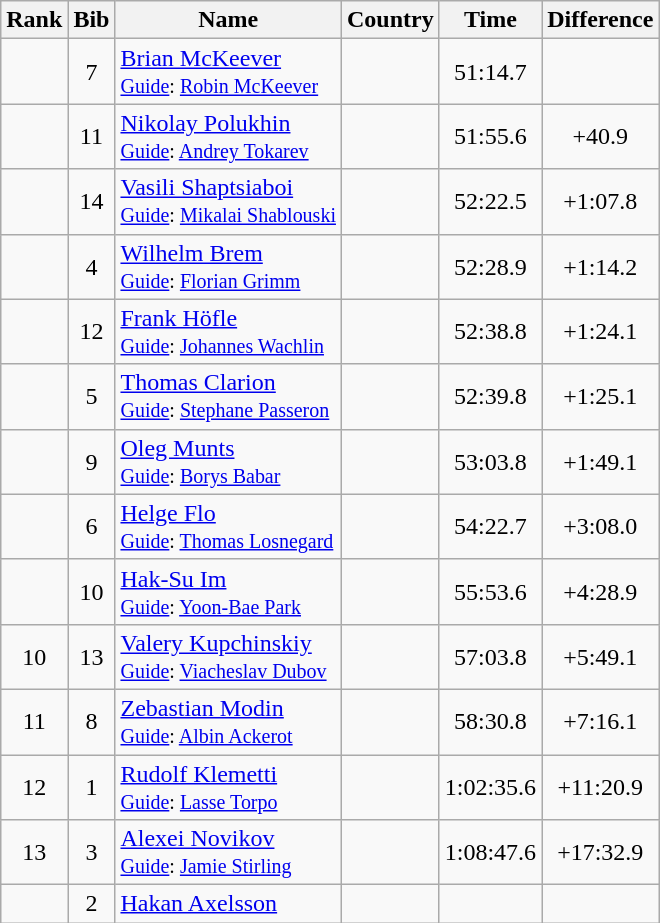<table class="wikitable sortable" style="text-align:center">
<tr>
<th>Rank</th>
<th>Bib</th>
<th>Name</th>
<th>Country</th>
<th>Time</th>
<th>Difference</th>
</tr>
<tr>
<td></td>
<td>7</td>
<td align=left><a href='#'>Brian McKeever</a><br><small><a href='#'>Guide</a>: <a href='#'>Robin McKeever</a></small></td>
<td align=left></td>
<td>51:14.7</td>
<td></td>
</tr>
<tr>
<td></td>
<td>11</td>
<td align=left><a href='#'>Nikolay Polukhin</a><br><small><a href='#'>Guide</a>: <a href='#'>Andrey Tokarev</a></small></td>
<td align=left></td>
<td>51:55.6</td>
<td>+40.9</td>
</tr>
<tr>
<td></td>
<td>14</td>
<td align=left><a href='#'>Vasili Shaptsiaboi</a><br><small><a href='#'>Guide</a>: <a href='#'>Mikalai Shablouski</a></small></td>
<td align=left></td>
<td>52:22.5</td>
<td>+1:07.8</td>
</tr>
<tr>
<td></td>
<td>4</td>
<td align=left><a href='#'>Wilhelm Brem</a><br><small><a href='#'>Guide</a>: <a href='#'>Florian Grimm</a></small></td>
<td align=left></td>
<td>52:28.9</td>
<td>+1:14.2</td>
</tr>
<tr>
<td></td>
<td>12</td>
<td align=left><a href='#'>Frank Höfle</a><br><small><a href='#'>Guide</a>: <a href='#'>Johannes Wachlin</a></small></td>
<td align=left></td>
<td>52:38.8</td>
<td>+1:24.1</td>
</tr>
<tr>
<td></td>
<td>5</td>
<td align=left><a href='#'>Thomas Clarion</a><br><small><a href='#'>Guide</a>: <a href='#'>Stephane Passeron</a></small></td>
<td align=left></td>
<td>52:39.8</td>
<td>+1:25.1</td>
</tr>
<tr>
<td></td>
<td>9</td>
<td align=left><a href='#'>Oleg Munts</a><br><small><a href='#'>Guide</a>: <a href='#'>Borys Babar</a></small></td>
<td align=left></td>
<td>53:03.8</td>
<td>+1:49.1</td>
</tr>
<tr>
<td></td>
<td>6</td>
<td align=left><a href='#'>Helge Flo</a><br><small><a href='#'>Guide</a>: <a href='#'>Thomas Losnegard</a></small></td>
<td align=left></td>
<td>54:22.7</td>
<td>+3:08.0</td>
</tr>
<tr>
<td></td>
<td>10</td>
<td align=left><a href='#'>Hak-Su Im</a><br><small><a href='#'>Guide</a>: <a href='#'>Yoon-Bae Park</a></small></td>
<td align=left></td>
<td>55:53.6</td>
<td>+4:28.9</td>
</tr>
<tr>
<td>10</td>
<td>13</td>
<td align=left><a href='#'>Valery Kupchinskiy</a><br><small><a href='#'>Guide</a>: <a href='#'>Viacheslav Dubov</a></small></td>
<td align=left></td>
<td>57:03.8</td>
<td>+5:49.1</td>
</tr>
<tr>
<td>11</td>
<td>8</td>
<td align=left><a href='#'>Zebastian Modin</a><br><small><a href='#'>Guide</a>: <a href='#'>Albin Ackerot</a></small></td>
<td align=left></td>
<td>58:30.8</td>
<td>+7:16.1</td>
</tr>
<tr>
<td>12</td>
<td>1</td>
<td align=left><a href='#'>Rudolf Klemetti</a><br><small><a href='#'>Guide</a>: <a href='#'>Lasse Torpo</a></small></td>
<td align=left></td>
<td>1:02:35.6</td>
<td>+11:20.9</td>
</tr>
<tr>
<td>13</td>
<td>3</td>
<td align=left><a href='#'>Alexei Novikov</a><br><small><a href='#'>Guide</a>: <a href='#'>Jamie Stirling</a></small></td>
<td align=left></td>
<td>1:08:47.6</td>
<td>+17:32.9</td>
</tr>
<tr>
<td></td>
<td>2</td>
<td align=left><a href='#'>Hakan Axelsson</a></td>
<td align=left></td>
<td></td>
<td></td>
</tr>
</table>
